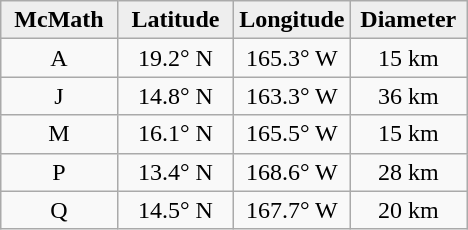<table class="wikitable">
<tr>
<th width="25%" style="background:#eeeeee;">McMath</th>
<th width="25%" style="background:#eeeeee;">Latitude</th>
<th width="25%" style="background:#eeeeee;">Longitude</th>
<th width="25%" style="background:#eeeeee;">Diameter</th>
</tr>
<tr>
<td align="center">A</td>
<td align="center">19.2° N</td>
<td align="center">165.3° W</td>
<td align="center">15 km</td>
</tr>
<tr>
<td align="center">J</td>
<td align="center">14.8° N</td>
<td align="center">163.3° W</td>
<td align="center">36 km</td>
</tr>
<tr>
<td align="center">M</td>
<td align="center">16.1° N</td>
<td align="center">165.5° W</td>
<td align="center">15 km</td>
</tr>
<tr>
<td align="center">P</td>
<td align="center">13.4° N</td>
<td align="center">168.6° W</td>
<td align="center">28 km</td>
</tr>
<tr>
<td align="center">Q</td>
<td align="center">14.5° N</td>
<td align="center">167.7° W</td>
<td align="center">20 km</td>
</tr>
</table>
